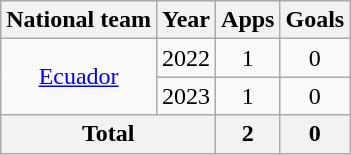<table class=wikitable style=text-align:center>
<tr>
<th>National team</th>
<th>Year</th>
<th>Apps</th>
<th>Goals</th>
</tr>
<tr>
<td rowspan="2"><a href='#'>Ecuador</a></td>
<td>2022</td>
<td>1</td>
<td>0</td>
</tr>
<tr>
<td>2023</td>
<td>1</td>
<td>0</td>
</tr>
<tr>
<th colspan="2">Total</th>
<th>2</th>
<th>0</th>
</tr>
</table>
